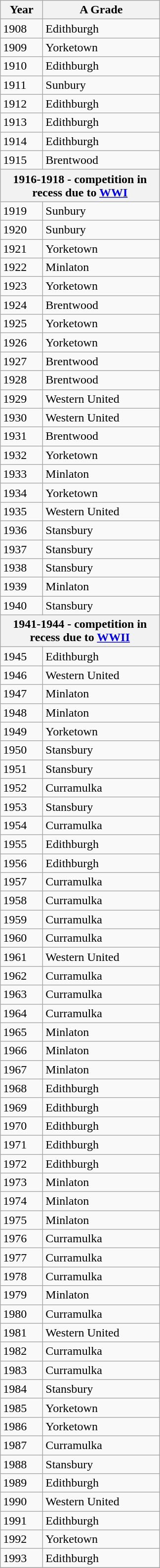<table class="wikitable">
<tr>
<th scope="col" width="50">Year</th>
<th scope="col" width="150">A Grade</th>
</tr>
<tr>
<td>1908</td>
<td>Edithburgh</td>
</tr>
<tr>
<td>1909</td>
<td>Yorketown</td>
</tr>
<tr>
<td>1910</td>
<td>Edithburgh</td>
</tr>
<tr>
<td>1911</td>
<td>Sunbury</td>
</tr>
<tr>
<td>1912</td>
<td>Edithburgh</td>
</tr>
<tr>
<td>1913</td>
<td>Edithburgh</td>
</tr>
<tr>
<td>1914</td>
<td>Edithburgh</td>
</tr>
<tr>
<td>1915</td>
<td>Brentwood</td>
</tr>
<tr>
<th colspan="2">1916-1918 - competition in recess due to <a href='#'>WWI</a></th>
</tr>
<tr>
<td>1919</td>
<td>Sunbury</td>
</tr>
<tr>
<td>1920</td>
<td>Sunbury</td>
</tr>
<tr>
<td>1921</td>
<td>Yorketown</td>
</tr>
<tr>
<td>1922</td>
<td>Minlaton</td>
</tr>
<tr>
<td>1923</td>
<td>Yorketown</td>
</tr>
<tr>
<td>1924</td>
<td>Brentwood</td>
</tr>
<tr>
<td>1925</td>
<td>Yorketown</td>
</tr>
<tr>
<td>1926</td>
<td>Yorketown</td>
</tr>
<tr>
<td>1927</td>
<td>Brentwood</td>
</tr>
<tr>
<td>1928</td>
<td>Brentwood</td>
</tr>
<tr>
<td>1929</td>
<td>Western United</td>
</tr>
<tr>
<td>1930</td>
<td>Western United</td>
</tr>
<tr>
<td>1931</td>
<td>Brentwood</td>
</tr>
<tr>
<td>1932</td>
<td>Yorketown</td>
</tr>
<tr>
<td>1933</td>
<td>Minlaton</td>
</tr>
<tr>
<td>1934</td>
<td>Yorketown</td>
</tr>
<tr>
<td>1935</td>
<td>Western United</td>
</tr>
<tr>
<td>1936</td>
<td>Stansbury</td>
</tr>
<tr>
<td>1937</td>
<td>Stansbury</td>
</tr>
<tr>
<td>1938</td>
<td>Stansbury</td>
</tr>
<tr>
<td>1939</td>
<td>Minlaton</td>
</tr>
<tr>
<td>1940</td>
<td>Stansbury</td>
</tr>
<tr>
<th colspan="2">1941-1944 - competition in recess due to <a href='#'>WWII</a></th>
</tr>
<tr>
<td>1945</td>
<td>Edithburgh</td>
</tr>
<tr>
<td>1946</td>
<td>Western United</td>
</tr>
<tr>
<td>1947</td>
<td>Minlaton</td>
</tr>
<tr>
<td>1948</td>
<td>Minlaton</td>
</tr>
<tr>
<td>1949</td>
<td>Yorketown</td>
</tr>
<tr>
<td>1950</td>
<td>Stansbury</td>
</tr>
<tr>
<td>1951</td>
<td>Stansbury</td>
</tr>
<tr>
<td>1952</td>
<td>Curramulka</td>
</tr>
<tr>
<td>1953</td>
<td>Stansbury</td>
</tr>
<tr>
<td>1954</td>
<td>Curramulka</td>
</tr>
<tr>
<td>1955</td>
<td>Edithburgh</td>
</tr>
<tr>
<td>1956</td>
<td>Edithburgh</td>
</tr>
<tr>
<td>1957</td>
<td>Curramulka</td>
</tr>
<tr>
<td>1958</td>
<td>Curramulka</td>
</tr>
<tr>
<td>1959</td>
<td>Curramulka</td>
</tr>
<tr>
<td>1960</td>
<td>Curramulka</td>
</tr>
<tr>
<td>1961</td>
<td>Western United</td>
</tr>
<tr>
<td>1962</td>
<td>Curramulka</td>
</tr>
<tr>
<td>1963</td>
<td>Curramulka</td>
</tr>
<tr>
<td>1964</td>
<td>Curramulka</td>
</tr>
<tr>
<td>1965</td>
<td>Minlaton</td>
</tr>
<tr>
<td>1966</td>
<td>Minlaton</td>
</tr>
<tr>
<td>1967</td>
<td>Minlaton</td>
</tr>
<tr>
<td>1968</td>
<td>Edithburgh</td>
</tr>
<tr>
<td>1969</td>
<td>Edithburgh</td>
</tr>
<tr>
<td>1970</td>
<td>Edithburgh</td>
</tr>
<tr>
<td>1971</td>
<td>Edithburgh</td>
</tr>
<tr>
<td>1972</td>
<td>Edithburgh</td>
</tr>
<tr>
<td>1973</td>
<td>Minlaton</td>
</tr>
<tr>
<td>1974</td>
<td>Minlaton</td>
</tr>
<tr>
<td>1975</td>
<td>Minlaton</td>
</tr>
<tr>
<td>1976</td>
<td>Curramulka</td>
</tr>
<tr>
<td>1977</td>
<td>Curramulka</td>
</tr>
<tr>
<td>1978</td>
<td>Curramulka</td>
</tr>
<tr>
<td>1979</td>
<td>Minlaton</td>
</tr>
<tr>
<td>1980</td>
<td>Curramulka</td>
</tr>
<tr>
<td>1981</td>
<td>Western United</td>
</tr>
<tr>
<td>1982</td>
<td>Curramulka</td>
</tr>
<tr>
<td>1983</td>
<td>Curramulka</td>
</tr>
<tr>
<td>1984</td>
<td>Stansbury</td>
</tr>
<tr>
<td>1985</td>
<td>Yorketown</td>
</tr>
<tr>
<td>1986</td>
<td>Yorketown</td>
</tr>
<tr>
<td>1987</td>
<td>Curramulka</td>
</tr>
<tr>
<td>1988</td>
<td>Stansbury</td>
</tr>
<tr>
<td>1989</td>
<td>Edithburgh</td>
</tr>
<tr>
<td>1990</td>
<td>Western United</td>
</tr>
<tr>
<td>1991</td>
<td>Edithburgh</td>
</tr>
<tr>
<td>1992</td>
<td>Yorketown</td>
</tr>
<tr>
<td>1993</td>
<td>Edithburgh</td>
</tr>
<tr>
</tr>
</table>
